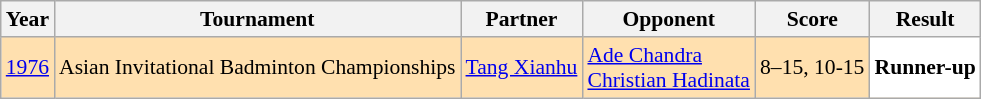<table class="sortable wikitable" style="font-size: 90%;">
<tr>
<th>Year</th>
<th>Tournament</th>
<th>Partner</th>
<th>Opponent</th>
<th>Score</th>
<th>Result</th>
</tr>
<tr style="background:#FFE0AF">
<td align="center"><a href='#'>1976</a></td>
<td align="left">Asian Invitational Badminton Championships</td>
<td align="left"> <a href='#'>Tang Xianhu</a></td>
<td align="left"> <a href='#'>Ade Chandra</a><br>  <a href='#'>Christian Hadinata</a></td>
<td align="left">8–15, 10-15</td>
<td style="text-align:left; background:white"> <strong>Runner-up</strong></td>
</tr>
</table>
